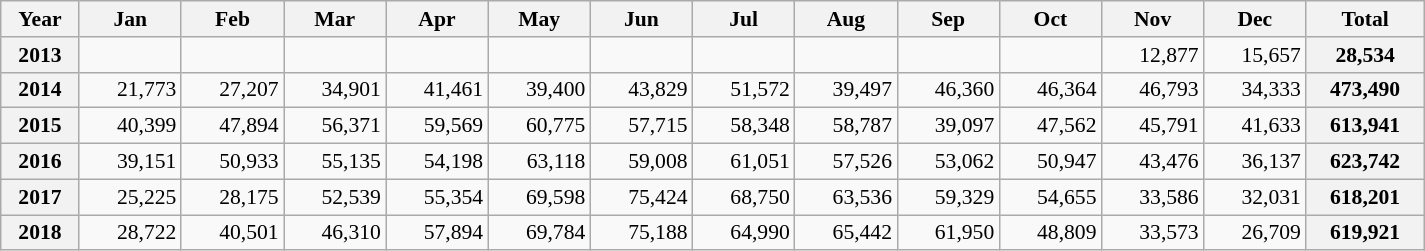<table class=wikitable style="text-align:right; font-size:0.9em; width:950px;">
<tr>
<th>Year</th>
<th>Jan</th>
<th>Feb</th>
<th>Mar</th>
<th>Apr</th>
<th>May</th>
<th>Jun</th>
<th>Jul</th>
<th>Aug</th>
<th>Sep</th>
<th>Oct</th>
<th>Nov</th>
<th>Dec</th>
<th>Total</th>
</tr>
<tr>
<th>2013</th>
<td></td>
<td></td>
<td></td>
<td></td>
<td></td>
<td></td>
<td></td>
<td></td>
<td></td>
<td></td>
<td>12,877</td>
<td>15,657</td>
<th>28,534</th>
</tr>
<tr>
<th>2014</th>
<td>21,773</td>
<td>27,207</td>
<td>34,901</td>
<td>41,461</td>
<td>39,400</td>
<td>43,829</td>
<td>51,572</td>
<td>39,497</td>
<td>46,360</td>
<td>46,364</td>
<td>46,793</td>
<td>34,333</td>
<th>473,490</th>
</tr>
<tr>
<th>2015</th>
<td>40,399</td>
<td>47,894</td>
<td>56,371</td>
<td>59,569</td>
<td>60,775</td>
<td>57,715</td>
<td>58,348</td>
<td>58,787</td>
<td>39,097</td>
<td>47,562</td>
<td>45,791</td>
<td>41,633</td>
<th>613,941</th>
</tr>
<tr>
<th>2016</th>
<td>39,151</td>
<td>50,933</td>
<td>55,135</td>
<td>54,198</td>
<td>63,118</td>
<td>59,008</td>
<td>61,051</td>
<td>57,526</td>
<td>53,062</td>
<td>50,947</td>
<td>43,476</td>
<td>36,137</td>
<th>623,742</th>
</tr>
<tr>
<th>2017</th>
<td>25,225</td>
<td>28,175</td>
<td>52,539</td>
<td>55,354</td>
<td>69,598</td>
<td>75,424</td>
<td>68,750</td>
<td>63,536</td>
<td>59,329</td>
<td>54,655</td>
<td>33,586</td>
<td>32,031</td>
<th>618,201</th>
</tr>
<tr>
<th>2018</th>
<td>28,722</td>
<td>40,501</td>
<td>46,310</td>
<td>57,894</td>
<td>69,784</td>
<td>75,188</td>
<td>64,990</td>
<td>65,442</td>
<td>61,950</td>
<td>48,809</td>
<td>33,573</td>
<td>26,709</td>
<th>619,921</th>
</tr>
</table>
